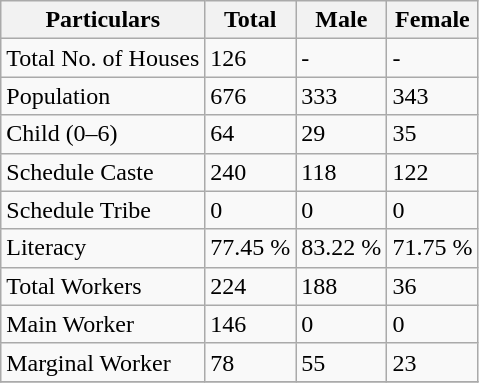<table class="wikitable sortable">
<tr>
<th>Particulars</th>
<th>Total</th>
<th>Male</th>
<th>Female</th>
</tr>
<tr>
<td>Total No. of Houses</td>
<td>126</td>
<td>-</td>
<td>-</td>
</tr>
<tr>
<td>Population</td>
<td>676</td>
<td>333</td>
<td>343</td>
</tr>
<tr>
<td>Child (0–6)</td>
<td>64</td>
<td>29</td>
<td>35</td>
</tr>
<tr>
<td>Schedule Caste</td>
<td>240</td>
<td>118</td>
<td>122</td>
</tr>
<tr>
<td>Schedule Tribe</td>
<td>0</td>
<td>0</td>
<td>0</td>
</tr>
<tr>
<td>Literacy</td>
<td>77.45 %</td>
<td>83.22 %</td>
<td>71.75 %</td>
</tr>
<tr>
<td>Total Workers</td>
<td>224</td>
<td>188</td>
<td>36</td>
</tr>
<tr>
<td>Main Worker</td>
<td>146</td>
<td>0</td>
<td>0</td>
</tr>
<tr>
<td>Marginal Worker</td>
<td>78</td>
<td>55</td>
<td>23</td>
</tr>
<tr>
</tr>
</table>
